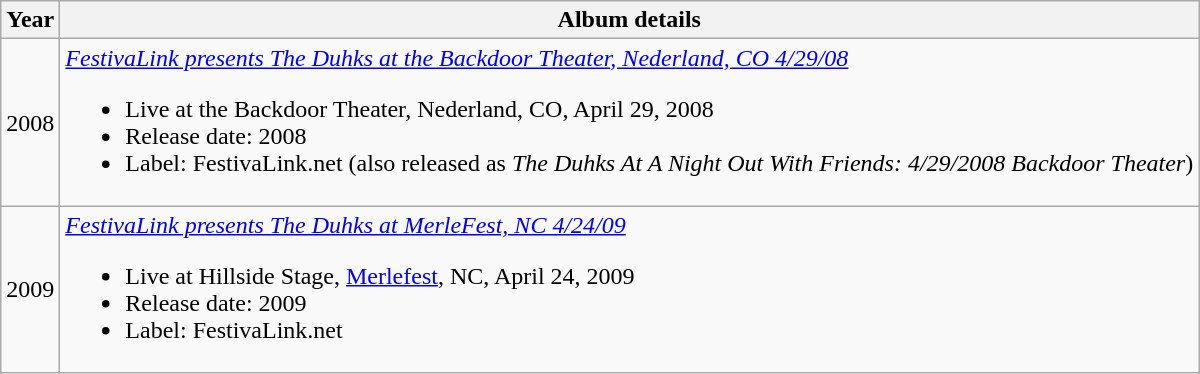<table class="wikitable" style="text-align:center;">
<tr>
<th>Year</th>
<th>Album details</th>
</tr>
<tr>
<td>2008</td>
<td style="text-align:left;"><em><a href='#'>FestivaLink presents The Duhks at the Backdoor Theater, Nederland, CO 4/29/08</a></em><br><ul><li>Live at the Backdoor Theater, Nederland, CO, April 29, 2008</li><li>Release date: 2008</li><li>Label: FestivaLink.net (also released as <em>The Duhks At A Night Out With Friends: 4/29/2008 Backdoor Theater</em>)</li></ul></td>
</tr>
<tr>
<td>2009</td>
<td style="text-align:left;"><em><a href='#'>FestivaLink presents The Duhks at MerleFest, NC 4/24/09</a></em><br><ul><li>Live at Hillside Stage, <a href='#'>Merlefest</a>, NC, April 24, 2009</li><li>Release date: 2009</li><li>Label: FestivaLink.net</li></ul></td>
</tr>
</table>
